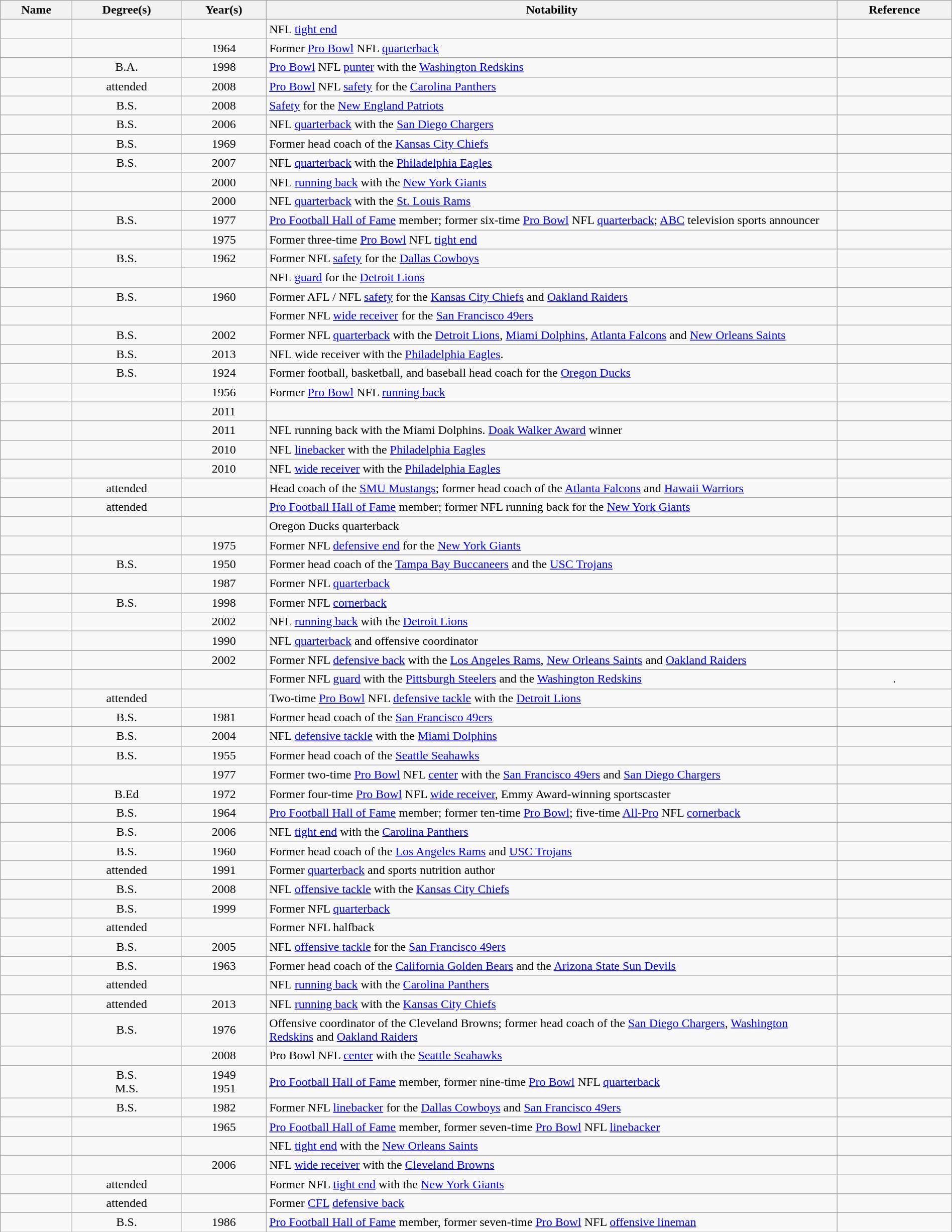<table class="wikitable sortable" style="width:100%">
<tr>
<th width="* ">Name</th>
<th>Degree(s)</th>
<th>Year(s)</th>
<th width="60%" class="unsortable">Notability</th>
<th width="* " class="unsortable">Reference</th>
</tr>
<tr>
<td></td>
<td align="center"></td>
<td align="center"></td>
<td>NFL <a href='#'>tight end</a></td>
<td align="center"></td>
</tr>
<tr>
<td></td>
<td align="center"></td>
<td align="center">1964</td>
<td>Former <a href='#'>Pro Bowl</a> NFL <a href='#'>quarterback</a></td>
<td align="center"></td>
</tr>
<tr>
<td></td>
<td align="center">B.A.</td>
<td align="center">1998</td>
<td><a href='#'>Pro Bowl</a> NFL <a href='#'>punter</a> with the <a href='#'>Washington Redskins</a></td>
<td align="center"></td>
</tr>
<tr>
<td></td>
<td align="center">attended</td>
<td align="center">2008</td>
<td><a href='#'>Pro Bowl</a> NFL <a href='#'>safety</a> for the <a href='#'>Carolina Panthers</a></td>
<td align="center"></td>
</tr>
<tr>
<td></td>
<td align="center">B.S.</td>
<td align="center">2008</td>
<td><a href='#'>Safety</a> for the <a href='#'>New England Patriots</a></td>
<td align="center"></td>
</tr>
<tr>
<td></td>
<td align="center">B.S.</td>
<td align="center">2006</td>
<td>NFL <a href='#'>quarterback</a> with the <a href='#'>San Diego Chargers</a></td>
<td align="center"></td>
</tr>
<tr>
<td></td>
<td align="center">B.S.</td>
<td align="center">1969</td>
<td>Former head coach of the <a href='#'>Kansas City Chiefs</a></td>
<td align="center"></td>
</tr>
<tr>
<td></td>
<td align="center">B.S.</td>
<td align="center">2007</td>
<td>NFL <a href='#'>quarterback</a> with the <a href='#'>Philadelphia Eagles</a></td>
<td align="center"></td>
</tr>
<tr>
<td></td>
<td align="center"></td>
<td align="center">2000</td>
<td>NFL <a href='#'>running back</a> with the <a href='#'>New York Giants</a></td>
<td align="center"></td>
</tr>
<tr>
<td></td>
<td align="center"></td>
<td align="center">2000</td>
<td>NFL <a href='#'>quarterback</a> with the <a href='#'>St. Louis Rams</a></td>
<td align="center"></td>
</tr>
<tr>
<td></td>
<td align="center">B.S.</td>
<td align="center">1977</td>
<td><a href='#'>Pro Football Hall of Fame</a> member; former six-time <a href='#'>Pro Bowl</a> NFL <a href='#'>quarterback</a>; <a href='#'>ABC</a> television sports announcer</td>
<td align="center"></td>
</tr>
<tr>
<td></td>
<td align="center"></td>
<td align="center">1975</td>
<td>Former three-time <a href='#'>Pro Bowl</a> NFL <a href='#'>tight end</a></td>
<td align="center"></td>
</tr>
<tr>
<td></td>
<td align="center">B.S.</td>
<td align="center">1962</td>
<td>Former NFL <a href='#'>safety</a> for the <a href='#'>Dallas Cowboys</a></td>
<td align="center"></td>
</tr>
<tr>
<td></td>
<td align="center"></td>
<td align="center"></td>
<td>NFL <a href='#'>guard</a> for the <a href='#'>Detroit Lions</a></td>
<td align="center"></td>
</tr>
<tr>
<td></td>
<td align="center">B.S.</td>
<td align="center">1960</td>
<td>Former AFL / NFL <a href='#'>safety</a> for the <a href='#'>Kansas City Chiefs</a> and <a href='#'>Oakland Raiders</a></td>
<td align="center"></td>
</tr>
<tr>
<td></td>
<td align="center"></td>
<td align="center"></td>
<td>Former NFL <a href='#'>wide receiver</a> for the <a href='#'>San Francisco 49ers</a></td>
<td align="center"></td>
</tr>
<tr>
<td></td>
<td align="center">B.S.</td>
<td align="center">2002</td>
<td>Former NFL <a href='#'>quarterback</a> with the <a href='#'>Detroit Lions</a>, <a href='#'>Miami Dolphins</a>, <a href='#'>Atlanta Falcons</a> and <a href='#'>New Orleans Saints</a></td>
<td align="center"></td>
</tr>
<tr>
<td></td>
<td align="center">B.S.</td>
<td align="center">2013</td>
<td>NFL wide receiver with the <a href='#'>Philadelphia Eagles</a>.</td>
<td align="center"></td>
</tr>
<tr>
<td></td>
<td align="center">B.S.</td>
<td align="center">1924</td>
<td>Former football, basketball, and baseball head coach for the <a href='#'>Oregon Ducks</a></td>
<td align="center"></td>
</tr>
<tr>
<td></td>
<td align="center"></td>
<td align="center">1956</td>
<td>Former <a href='#'>Pro Bowl</a> NFL <a href='#'>running back</a></td>
<td align="center"></td>
</tr>
<tr>
<td></td>
<td align="center"></td>
<td align="center">2011</td>
<td></td>
<td align="center"></td>
</tr>
<tr>
<td></td>
<td align="center"></td>
<td align="center">2011</td>
<td>NFL running back with the Miami Dolphins. <a href='#'>Doak Walker Award</a> winner</td>
<td align="center"></td>
</tr>
<tr>
<td></td>
<td align="center"></td>
<td align="center">2010</td>
<td>NFL <a href='#'>linebacker</a> with the <a href='#'>Philadelphia Eagles</a></td>
<td align="center"></td>
</tr>
<tr>
<td></td>
<td align="center"></td>
<td align="center">2010</td>
<td>NFL <a href='#'>wide receiver</a> with the <a href='#'>Philadelphia Eagles</a></td>
<td align="center"></td>
</tr>
<tr>
<td></td>
<td align="center">attended</td>
<td align="center"></td>
<td>Head coach of the <a href='#'>SMU Mustangs</a>; former head coach of the <a href='#'>Atlanta Falcons</a> and <a href='#'>Hawaii Warriors</a></td>
<td align="center"></td>
</tr>
<tr>
<td></td>
<td align="center">attended</td>
<td align="center"></td>
<td><a href='#'>Pro Football Hall of Fame</a> member; former NFL running back for the <a href='#'>New York Giants</a></td>
<td align="center"></td>
</tr>
<tr>
<td></td>
<td align="center"></td>
<td align="center"></td>
<td>Oregon Ducks quarterback</td>
<td align="center"></td>
</tr>
<tr>
<td></td>
<td align="center"></td>
<td align="center">1975</td>
<td>Former NFL <a href='#'>defensive end</a> for the <a href='#'>New York Giants</a></td>
<td align="center"></td>
</tr>
<tr>
<td></td>
<td align="center">B.S.</td>
<td align="center">1950</td>
<td>Former head coach of the <a href='#'>Tampa Bay Buccaneers</a> and the <a href='#'>USC Trojans</a></td>
<td align="center"></td>
</tr>
<tr>
<td></td>
<td align="center"></td>
<td align="center">1987</td>
<td>Former NFL <a href='#'>quarterback</a></td>
<td align="center"></td>
</tr>
<tr>
<td></td>
<td align="center">B.S.</td>
<td align="center">1998</td>
<td>Former NFL <a href='#'>cornerback</a></td>
<td align="center"></td>
</tr>
<tr>
<td></td>
<td align="center"></td>
<td align="center">2002</td>
<td>NFL <a href='#'>running back</a> with the <a href='#'>Detroit Lions</a></td>
<td align="center"></td>
</tr>
<tr>
<td></td>
<td align="center"></td>
<td align="center">1990</td>
<td>NFL <a href='#'>quarterback</a> and offensive coordinator</td>
<td align="center"></td>
</tr>
<tr>
<td></td>
<td align="center"></td>
<td align="center">2002</td>
<td>Former NFL <a href='#'>defensive back</a> with the <a href='#'>Los Angeles Rams</a>, <a href='#'>New Orleans Saints</a> and <a href='#'>Oakland Raiders</a></td>
<td align="center"></td>
</tr>
<tr>
</tr>
<tr>
<td></td>
<td align="center"></td>
<td align="center"></td>
<td>Former NFL <a href='#'>guard</a> with the <a href='#'>Pittsburgh Steelers</a> and the <a href='#'>Washington Redskins</a></td>
<td align="center">.</td>
</tr>
<tr>
<td></td>
<td align="center">attended</td>
<td align="center"></td>
<td>Two-time <a href='#'>Pro Bowl</a> NFL <a href='#'>defensive tackle</a> with the <a href='#'>Detroit Lions</a></td>
<td align="center"></td>
</tr>
<tr>
<td></td>
<td align="center">B.S.</td>
<td align="center">1981</td>
<td>Former head coach of the <a href='#'>San Francisco 49ers</a></td>
<td align="center"></td>
</tr>
<tr>
<td></td>
<td align="center">B.S.</td>
<td align="center">2004</td>
<td>NFL <a href='#'>defensive tackle</a> with the <a href='#'>Miami Dolphins</a></td>
<td align="center"></td>
</tr>
<tr>
<td></td>
<td align="center">B.S.</td>
<td align="center">1955</td>
<td>Former head coach of the <a href='#'>Seattle Seahawks</a></td>
<td align="center"></td>
</tr>
<tr>
<td></td>
<td align="center"></td>
<td align="center">1977</td>
<td>Former two-time <a href='#'>Pro Bowl</a> NFL <a href='#'>center</a> with the <a href='#'>San Francisco 49ers</a> and <a href='#'>San Diego Chargers</a></td>
<td align="center"></td>
</tr>
<tr>
<td></td>
<td align="center">B.Ed</td>
<td align="center">1972</td>
<td>Former four-time <a href='#'>Pro Bowl</a> NFL <a href='#'>wide receiver</a>, Emmy Award-winning sportscaster</td>
<td align="center"></td>
</tr>
<tr>
<td></td>
<td align="center">B.S.</td>
<td align="center">1964</td>
<td><a href='#'>Pro Football Hall of Fame</a> member; former ten-time <a href='#'>Pro Bowl</a>; five-time <a href='#'>All-Pro</a> NFL <a href='#'>cornerback</a></td>
<td align="center"></td>
</tr>
<tr>
<td></td>
<td align="center">B.S.</td>
<td align="center">2006</td>
<td>NFL <a href='#'>tight end</a> with the <a href='#'>Carolina Panthers</a></td>
<td align="center"></td>
</tr>
<tr>
<td></td>
<td align="center">B.S.</td>
<td align="center">1960</td>
<td>Former head coach of the <a href='#'>Los Angeles Rams</a> and <a href='#'>USC Trojans</a></td>
<td align="center"></td>
</tr>
<tr>
<td></td>
<td align="center">attended</td>
<td align="center">1991</td>
<td>Former <a href='#'>quarterback</a> and sports nutrition author</td>
<td align="center"></td>
</tr>
<tr>
<td></td>
<td align="center">B.S.</td>
<td align="center">2008</td>
<td>NFL <a href='#'>offensive tackle</a> with the <a href='#'>Kansas City Chiefs</a></td>
<td align="center"></td>
</tr>
<tr>
<td></td>
<td align="center">B.S.</td>
<td align="center">1999</td>
<td>Former NFL <a href='#'>quarterback</a></td>
<td align="center"></td>
</tr>
<tr>
<td></td>
<td align="center">attended</td>
<td align="center"></td>
<td>Former NFL halfback</td>
<td align="center"></td>
</tr>
<tr>
<td></td>
<td align="center">B.S.</td>
<td align="center">2005</td>
<td>NFL <a href='#'>offensive tackle</a> for the <a href='#'>San Francisco 49ers</a></td>
<td align="center"></td>
</tr>
<tr>
<td></td>
<td align="center">B.S.</td>
<td align="center">1963</td>
<td>Former head coach of the <a href='#'>California Golden Bears</a> and the <a href='#'>Arizona State Sun Devils</a></td>
<td align="center"></td>
</tr>
<tr>
<td></td>
<td align="center">attended</td>
<td align="center"></td>
<td>NFL <a href='#'>running back</a> with the <a href='#'>Carolina Panthers</a></td>
<td align="center"></td>
</tr>
<tr>
<td></td>
<td align="center">attended</td>
<td align="center">2013</td>
<td>NFL <a href='#'>running back</a> with the <a href='#'>Kansas City Chiefs</a></td>
<td align="center"></td>
</tr>
<tr>
<td></td>
<td align="center">B.S.</td>
<td align="center">1976</td>
<td>Offensive coordinator of the Cleveland Browns; former head coach of the <a href='#'>San Diego Chargers</a>, <a href='#'>Washington Redskins</a> and <a href='#'>Oakland Raiders</a></td>
<td align="center"></td>
</tr>
<tr>
<td></td>
<td align="center"></td>
<td align="center">2008</td>
<td>Pro Bowl NFL <a href='#'>center</a> with the <a href='#'>Seattle Seahawks</a></td>
<td align="center"></td>
</tr>
<tr>
<td></td>
<td align="center">B.S.<br>M.S.</td>
<td align="center">1949<br>1951</td>
<td><a href='#'>Pro Football Hall of Fame</a> member, former nine-time <a href='#'>Pro Bowl</a> NFL <a href='#'>quarterback</a></td>
<td align="center"></td>
</tr>
<tr>
<td></td>
<td align="center">B.S.</td>
<td align="center">1982</td>
<td>Former NFL <a href='#'>linebacker</a> for the <a href='#'>Dallas Cowboys</a> and <a href='#'>San Francisco 49ers</a></td>
<td align="center"></td>
</tr>
<tr>
<td></td>
<td align="center"></td>
<td align="center">1965</td>
<td><a href='#'>Pro Football Hall of Fame</a> member, former seven-time <a href='#'>Pro Bowl</a> NFL <a href='#'>linebacker</a></td>
<td align="center"></td>
</tr>
<tr>
<td></td>
<td align="center"></td>
<td align="center"></td>
<td>NFL <a href='#'>tight end</a> with the <a href='#'>New Orleans Saints</a></td>
<td align="center"></td>
</tr>
<tr>
<td></td>
<td align="center"></td>
<td align="center">2006</td>
<td>NFL <a href='#'>wide receiver</a> with the <a href='#'>Cleveland Browns</a></td>
<td align="center"></td>
</tr>
<tr>
<td></td>
<td align="center">attended</td>
<td align="center"></td>
<td>Former NFL <a href='#'>tight end</a> with the <a href='#'>New York Giants</a></td>
<td align="center"></td>
</tr>
<tr>
<td></td>
<td align="center">attended</td>
<td align="center"></td>
<td>Former <a href='#'>CFL</a> <a href='#'>defensive back</a></td>
<td align="center"></td>
</tr>
<tr>
<td></td>
<td align="center">B.S.</td>
<td align="center">1986</td>
<td><a href='#'>Pro Football Hall of Fame</a> member, former seven-time <a href='#'>Pro Bowl</a> NFL <a href='#'>offensive lineman</a></td>
<td align="center"></td>
</tr>
</table>
